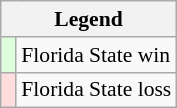<table class="wikitable" style="font-size:90%">
<tr>
<th colspan="2">Legend</th>
</tr>
<tr>
<td bgcolor=ddffdd> </td>
<td>Florida State win</td>
</tr>
<tr>
<td bgcolor=ffdddd> </td>
<td>Florida State loss</td>
</tr>
</table>
